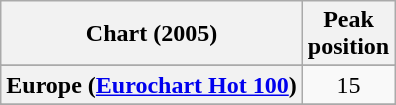<table class="wikitable sortable plainrowheaders" style="text-align:center">
<tr>
<th scope="col">Chart (2005)</th>
<th scope="col">Peak<br>position</th>
</tr>
<tr>
</tr>
<tr>
</tr>
<tr>
</tr>
<tr>
</tr>
<tr>
<th scope="row">Europe (<a href='#'>Eurochart Hot 100</a>)</th>
<td>15</td>
</tr>
<tr>
</tr>
<tr>
</tr>
<tr>
</tr>
<tr>
</tr>
<tr>
</tr>
<tr>
</tr>
<tr>
</tr>
<tr>
</tr>
<tr>
</tr>
<tr>
</tr>
<tr>
</tr>
<tr>
</tr>
<tr>
</tr>
</table>
